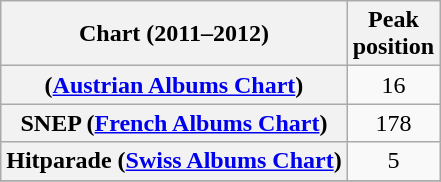<table class="wikitable sortable plainrowheaders" style="text-align:center;">
<tr>
<th scope="col">Chart (2011–2012)</th>
<th scope="col">Peak<br>position</th>
</tr>
<tr>
<th scope="row">(<a href='#'>Austrian Albums Chart</a>)</th>
<td>16</td>
</tr>
<tr>
<th scope="row">SNEP (<a href='#'>French Albums Chart</a>)</th>
<td>178</td>
</tr>
<tr>
<th scope="row">Hitparade (<a href='#'>Swiss Albums Chart</a>)</th>
<td>5</td>
</tr>
<tr>
</tr>
</table>
